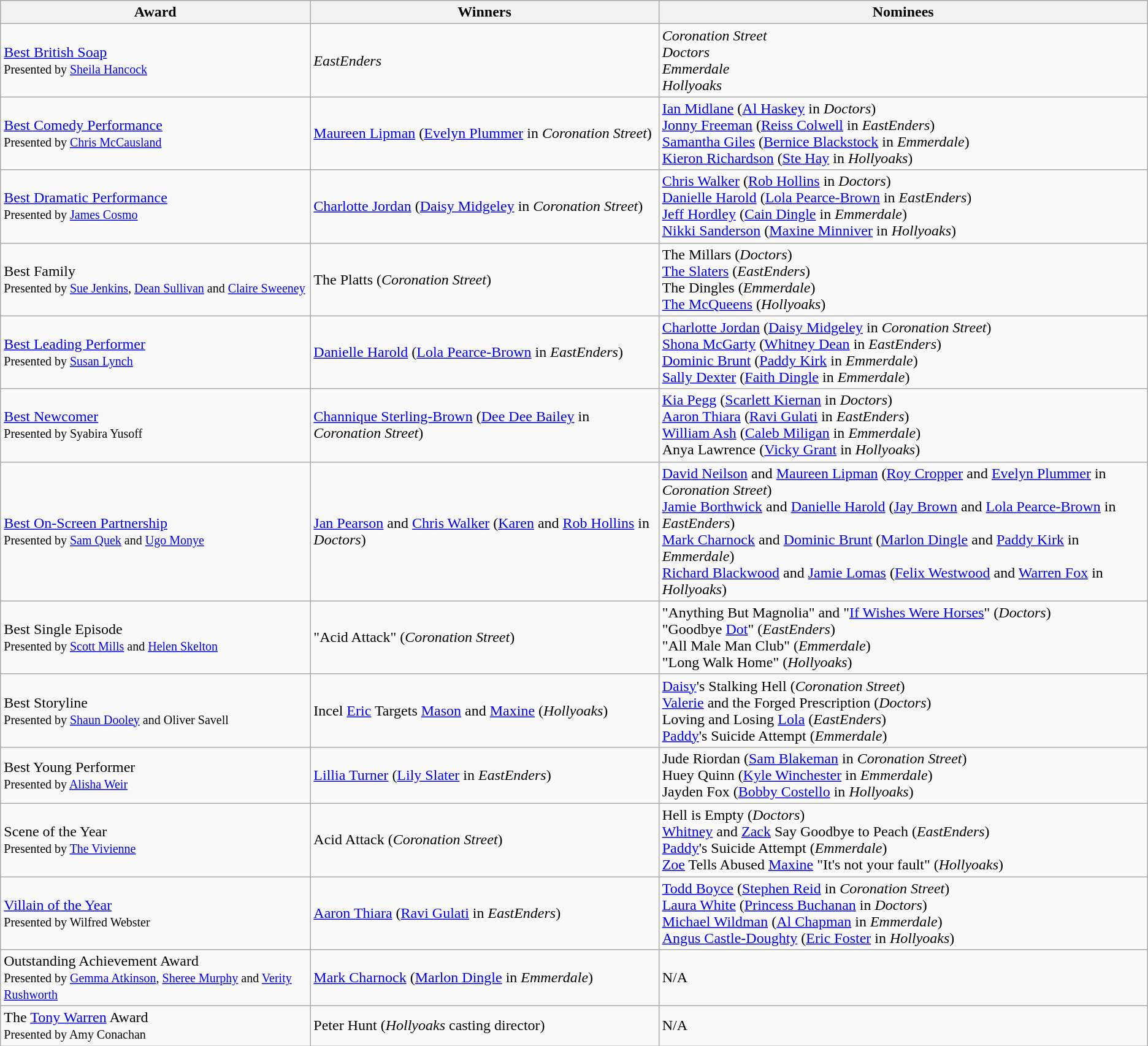<table class="wikitable">
<tr>
<th>Award</th>
<th>Winners</th>
<th>Nominees</th>
</tr>
<tr>
<td><a href='#'>Best British Soap</a><br><small>Presented by <a href='#'>Sheila Hancock</a></small></td>
<td><em>EastEnders</em></td>
<td><em>Coronation Street</em> <br> <em>Doctors</em> <br> <em>Emmerdale</em> <br> <em>Hollyoaks</em></td>
</tr>
<tr>
<td><a href='#'>Best Comedy Performance</a><br><small>Presented by <a href='#'>Chris McCausland</a></small></td>
<td><a href='#'>Maureen Lipman</a> (<a href='#'>Evelyn Plummer</a> in <em>Coronation Street</em>)</td>
<td><a href='#'>Ian Midlane</a> (<a href='#'>Al Haskey</a> in <em>Doctors</em>) <br> <a href='#'>Jonny Freeman</a> (<a href='#'>Reiss Colwell</a> in <em>EastEnders</em>) <br> <a href='#'>Samantha Giles</a> (<a href='#'>Bernice Blackstock</a> in <em>Emmerdale</em>) <br> <a href='#'>Kieron Richardson</a> (<a href='#'>Ste Hay</a> in <em>Hollyoaks</em>)</td>
</tr>
<tr>
<td><a href='#'>Best Dramatic Performance</a><br><small>Presented by <a href='#'>James Cosmo</a></small></td>
<td><a href='#'>Charlotte Jordan</a> (<a href='#'>Daisy Midgeley</a> in <em>Coronation Street</em>)</td>
<td><a href='#'>Chris Walker</a> (<a href='#'>Rob Hollins</a> in <em>Doctors</em>) <br> <a href='#'>Danielle Harold</a> (<a href='#'>Lola Pearce-Brown</a> in <em>EastEnders</em>) <br> <a href='#'>Jeff Hordley</a> (<a href='#'>Cain Dingle</a> in <em>Emmerdale</em>) <br> <a href='#'>Nikki Sanderson</a> (<a href='#'>Maxine Minniver</a> in <em>Hollyoaks</em>)</td>
</tr>
<tr>
<td>Best Family<br><small>Presented by <a href='#'>Sue Jenkins</a>, <a href='#'>Dean Sullivan</a> and <a href='#'>Claire Sweeney</a></small></td>
<td>The Platts (<em>Coronation Street</em>)</td>
<td>The Millars (<em>Doctors</em>) <br> <a href='#'>The Slaters</a> (<em>EastEnders</em>) <br> The Dingles (<em>Emmerdale</em>) <br> <a href='#'>The McQueens</a> (<em>Hollyoaks</em>)</td>
</tr>
<tr>
<td><a href='#'>Best Leading Performer</a><br><small>Presented by <a href='#'>Susan Lynch</a></small></td>
<td><a href='#'>Danielle Harold</a> (<a href='#'>Lola Pearce-Brown</a> in <em>EastEnders</em>)</td>
<td><a href='#'>Charlotte Jordan</a> (<a href='#'>Daisy Midgeley</a> in <em>Coronation Street</em>) <br> <a href='#'>Shona McGarty</a> (<a href='#'>Whitney Dean</a> in <em>EastEnders</em>) <br> <a href='#'>Dominic Brunt</a> (<a href='#'>Paddy Kirk</a> in <em>Emmerdale</em>) <br> <a href='#'>Sally Dexter</a> (<a href='#'>Faith Dingle</a> in <em>Emmerdale</em>)</td>
</tr>
<tr>
<td><a href='#'>Best Newcomer</a><br><small>Presented by Syabira Yusoff</small></td>
<td><a href='#'>Channique Sterling-Brown</a> (<a href='#'>Dee Dee Bailey</a> in <em>Coronation Street</em>)</td>
<td><a href='#'>Kia Pegg</a> (<a href='#'>Scarlett Kiernan</a> in <em>Doctors</em>) <br> <a href='#'>Aaron Thiara</a> (<a href='#'>Ravi Gulati</a> in <em>EastEnders</em>) <br> <a href='#'>William Ash</a> (<a href='#'>Caleb Miligan</a> in <em>Emmerdale</em>) <br> Anya Lawrence (<a href='#'>Vicky Grant</a> in <em>Hollyoaks</em>)</td>
</tr>
<tr>
<td><a href='#'>Best On-Screen Partnership</a><br><small>Presented by <a href='#'>Sam Quek</a> and <a href='#'>Ugo Monye</a></small></td>
<td><a href='#'>Jan Pearson</a> and <a href='#'>Chris Walker</a> (<a href='#'>Karen</a> and <a href='#'>Rob Hollins</a> in <em>Doctors</em>)</td>
<td><a href='#'>David Neilson</a> and <a href='#'>Maureen Lipman</a> (<a href='#'>Roy Cropper</a> and <a href='#'>Evelyn Plummer</a> in <em>Coronation Street</em>) <br> <a href='#'>Jamie Borthwick</a> and <a href='#'>Danielle Harold</a> (<a href='#'>Jay Brown</a> and <a href='#'>Lola Pearce-Brown</a> in <em>EastEnders</em>) <br> <a href='#'>Mark Charnock</a> and <a href='#'>Dominic Brunt</a> (<a href='#'>Marlon Dingle</a> and <a href='#'>Paddy Kirk</a> in <em>Emmerdale</em>) <br> <a href='#'>Richard Blackwood</a> and <a href='#'>Jamie Lomas</a> (<a href='#'>Felix Westwood</a> and <a href='#'>Warren Fox</a> in <em>Hollyoaks</em>)</td>
</tr>
<tr>
<td>Best Single Episode<br><small>Presented by <a href='#'>Scott Mills</a> and <a href='#'>Helen Skelton</a></small></td>
<td>"Acid Attack" (<em>Coronation Street</em>)</td>
<td>"Anything But Magnolia" and "<a href='#'>If Wishes Were Horses</a>" (<em>Doctors</em>) <br> "Goodbye <a href='#'>Dot</a>" (<em>EastEnders</em>) <br> "All Male Man Club" (<em>Emmerdale</em>) <br> "Long Walk Home" (<em>Hollyoaks</em>)</td>
</tr>
<tr>
<td>Best Storyline<br><small>Presented by <a href='#'>Shaun Dooley</a> and Oliver Savell</small></td>
<td>Incel <a href='#'>Eric</a> Targets <a href='#'>Mason</a> and <a href='#'>Maxine</a> (<em>Hollyoaks</em>)</td>
<td><a href='#'>Daisy</a>'s Stalking Hell (<em>Coronation Street</em>) <br> <a href='#'>Valerie</a> and the Forged Prescription (<em>Doctors</em>) <br> Loving and Losing <a href='#'>Lola</a> (<em>EastEnders</em>) <br> <a href='#'>Paddy</a>'s Suicide Attempt (<em>Emmerdale</em>)</td>
</tr>
<tr>
<td>Best Young Performer<br><small>Presented by <a href='#'>Alisha Weir</a></small></td>
<td><a href='#'>Lillia Turner</a> (<a href='#'>Lily Slater</a> in <em>EastEnders</em>)</td>
<td>Jude Riordan (<a href='#'>Sam Blakeman</a> in <em>Coronation Street</em>) <br> Huey Quinn (<a href='#'>Kyle Winchester</a> in <em>Emmerdale</em>) <br> Jayden Fox (<a href='#'>Bobby Costello</a> in <em>Hollyoaks</em>)</td>
</tr>
<tr>
<td>Scene of the Year<br><small>Presented by <a href='#'>The Vivienne</a></small></td>
<td>Acid Attack (<em>Coronation Street</em>)</td>
<td>Hell is Empty (<em>Doctors</em>) <br> <a href='#'>Whitney</a> and <a href='#'>Zack</a> Say Goodbye to Peach (<em>EastEnders</em>) <br> <a href='#'>Paddy</a>'s Suicide Attempt (<em>Emmerdale</em>) <br> <a href='#'>Zoe</a> Tells Abused <a href='#'>Maxine</a> "It's not your fault" (<em>Hollyoaks</em>)</td>
</tr>
<tr>
<td><a href='#'>Villain of the Year</a><br><small>Presented by Wilfred Webster</small></td>
<td><a href='#'>Aaron Thiara</a> (<a href='#'>Ravi Gulati</a> in <em>EastEnders</em>)</td>
<td><a href='#'>Todd Boyce</a> (<a href='#'>Stephen Reid</a> in <em>Coronation Street</em>) <br> <a href='#'>Laura White</a> (<a href='#'>Princess Buchanan</a> in <em>Doctors</em>) <br> <a href='#'>Michael Wildman</a> (<a href='#'>Al Chapman</a> in <em>Emmerdale</em>) <br> <a href='#'>Angus Castle-Doughty</a> (<a href='#'>Eric Foster</a> in <em>Hollyoaks</em>)</td>
</tr>
<tr>
<td>Outstanding Achievement Award<br><small>Presented by <a href='#'>Gemma Atkinson</a>, <a href='#'>Sheree Murphy</a> and <a href='#'>Verity Rushworth</a></small></td>
<td><a href='#'>Mark Charnock</a> (<a href='#'>Marlon Dingle</a> in <em>Emmerdale</em>)</td>
<td>N/A</td>
</tr>
<tr>
<td>The <a href='#'>Tony Warren</a> Award<br><small>Presented by Amy Conachan</small></td>
<td>Peter Hunt (<em>Hollyoaks</em> casting director)</td>
<td>N/A</td>
</tr>
</table>
